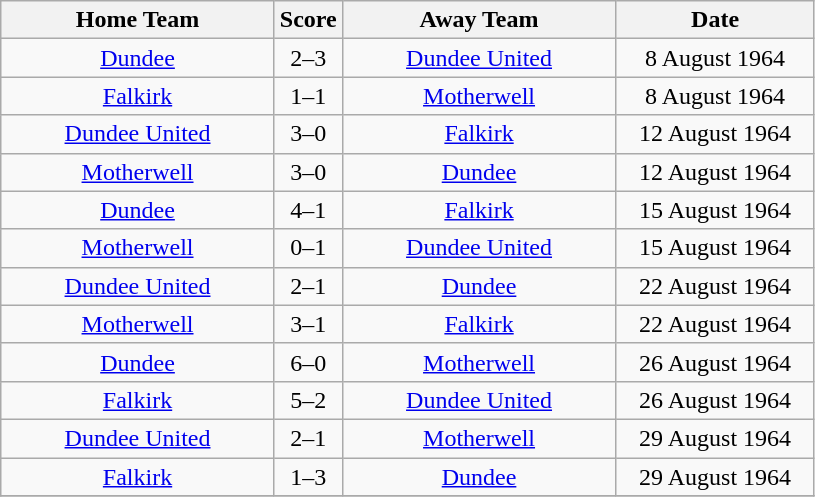<table class="wikitable" style="text-align:center;">
<tr>
<th width=175>Home Team</th>
<th width=20>Score</th>
<th width=175>Away Team</th>
<th width= 125>Date</th>
</tr>
<tr>
<td><a href='#'>Dundee</a></td>
<td>2–3</td>
<td><a href='#'>Dundee United</a></td>
<td>8 August 1964</td>
</tr>
<tr>
<td><a href='#'>Falkirk</a></td>
<td>1–1</td>
<td><a href='#'>Motherwell</a></td>
<td>8 August 1964</td>
</tr>
<tr>
<td><a href='#'>Dundee United</a></td>
<td>3–0</td>
<td><a href='#'>Falkirk</a></td>
<td>12 August 1964</td>
</tr>
<tr>
<td><a href='#'>Motherwell</a></td>
<td>3–0</td>
<td><a href='#'>Dundee</a></td>
<td>12 August 1964</td>
</tr>
<tr>
<td><a href='#'>Dundee</a></td>
<td>4–1</td>
<td><a href='#'>Falkirk</a></td>
<td>15 August 1964</td>
</tr>
<tr>
<td><a href='#'>Motherwell</a></td>
<td>0–1</td>
<td><a href='#'>Dundee United</a></td>
<td>15 August 1964</td>
</tr>
<tr>
<td><a href='#'>Dundee United</a></td>
<td>2–1</td>
<td><a href='#'>Dundee</a></td>
<td>22 August 1964</td>
</tr>
<tr>
<td><a href='#'>Motherwell</a></td>
<td>3–1</td>
<td><a href='#'>Falkirk</a></td>
<td>22 August 1964</td>
</tr>
<tr>
<td><a href='#'>Dundee</a></td>
<td>6–0</td>
<td><a href='#'>Motherwell</a></td>
<td>26 August 1964</td>
</tr>
<tr>
<td><a href='#'>Falkirk</a></td>
<td>5–2</td>
<td><a href='#'>Dundee United</a></td>
<td>26 August 1964</td>
</tr>
<tr>
<td><a href='#'>Dundee United</a></td>
<td>2–1</td>
<td><a href='#'>Motherwell</a></td>
<td>29 August 1964</td>
</tr>
<tr>
<td><a href='#'>Falkirk</a></td>
<td>1–3</td>
<td><a href='#'>Dundee</a></td>
<td>29 August 1964</td>
</tr>
<tr>
</tr>
</table>
